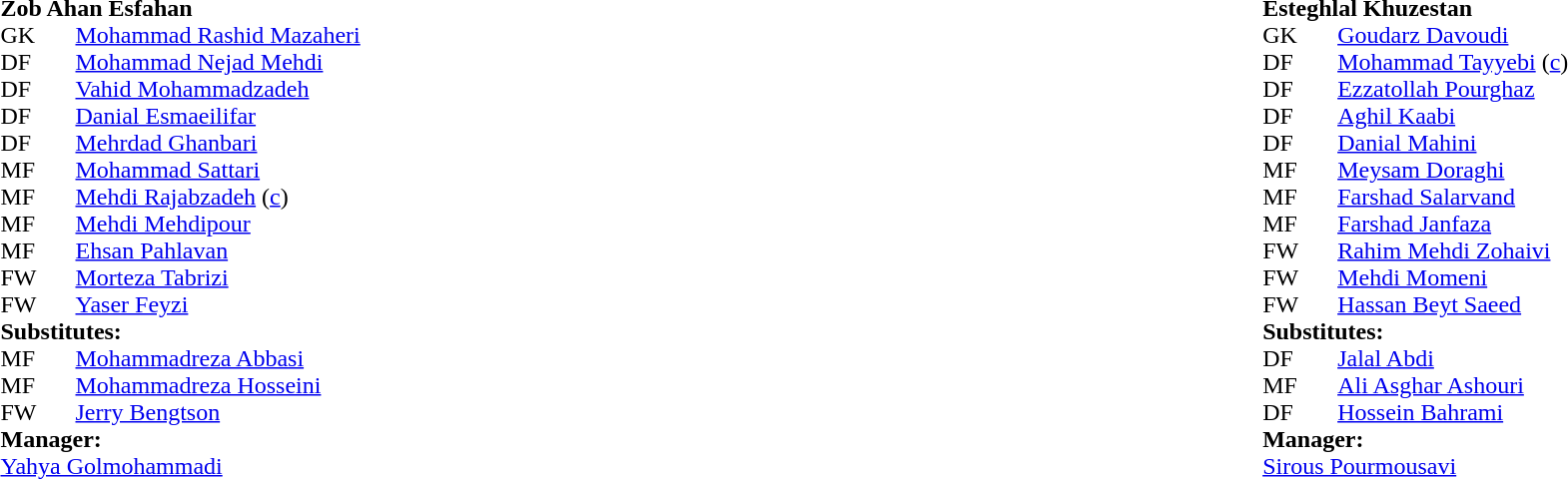<table width="100%">
<tr>
<td valign="top" width="50%"><br><table style="font-size: 100%" cellspacing="0" cellpadding="0">
<tr>
<td colspan="4"><strong>Zob Ahan Esfahan</strong></td>
</tr>
<tr>
<th width="25"></th>
<th width="25"></th>
</tr>
<tr>
<td>GK</td>
<td></td>
<td> <a href='#'>Mohammad Rashid Mazaheri</a></td>
</tr>
<tr>
<td>DF</td>
<td></td>
<td> <a href='#'>Mohammad Nejad Mehdi</a></td>
</tr>
<tr>
<td>DF</td>
<td></td>
<td> <a href='#'>Vahid Mohammadzadeh</a></td>
</tr>
<tr>
<td>DF</td>
<td></td>
<td> <a href='#'>Danial Esmaeilifar</a></td>
</tr>
<tr>
<td>DF</td>
<td></td>
<td> <a href='#'>Mehrdad Ghanbari</a></td>
</tr>
<tr>
<td>MF</td>
<td></td>
<td> <a href='#'>Mohammad Sattari</a></td>
<td></td>
<td></td>
</tr>
<tr>
<td>MF</td>
<td></td>
<td> <a href='#'>Mehdi Rajabzadeh</a> (<a href='#'>c</a>)</td>
<td></td>
<td></td>
</tr>
<tr>
<td>MF</td>
<td></td>
<td> <a href='#'>Mehdi Mehdipour</a></td>
</tr>
<tr>
<td>MF</td>
<td></td>
<td> <a href='#'>Ehsan Pahlavan</a></td>
</tr>
<tr>
<td>FW</td>
<td></td>
<td> <a href='#'>Morteza Tabrizi</a></td>
</tr>
<tr>
<td>FW</td>
<td></td>
<td> <a href='#'>Yaser Feyzi</a></td>
<td></td>
<td></td>
</tr>
<tr>
<td colspan=3><strong>Substitutes:</strong></td>
</tr>
<tr>
<td>MF</td>
<td></td>
<td> <a href='#'>Mohammadreza Abbasi</a></td>
<td></td>
<td></td>
<td></td>
</tr>
<tr>
<td>MF</td>
<td></td>
<td> <a href='#'>Mohammadreza Hosseini</a></td>
<td></td>
<td></td>
</tr>
<tr>
<td>FW</td>
<td></td>
<td> <a href='#'>Jerry Bengtson</a></td>
<td></td>
<td></td>
</tr>
<tr>
<td colspan=3><strong>Manager:</strong></td>
</tr>
<tr>
<td colspan=3> <a href='#'>Yahya Golmohammadi</a></td>
</tr>
</table>
</td>
<td valign="top" width="50%"><br><table style="font-size: 100%" cellspacing="0" cellpadding="0" align="center">
<tr>
<td colspan="4"><strong>Esteghlal Khuzestan</strong></td>
</tr>
<tr>
<th width="25"></th>
<th width="25"></th>
</tr>
<tr>
<td>GK</td>
<td></td>
<td> <a href='#'>Goudarz Davoudi</a></td>
<td></td>
</tr>
<tr>
<td>DF</td>
<td></td>
<td> <a href='#'>Mohammad Tayyebi</a> (<a href='#'>c</a>)</td>
</tr>
<tr>
<td>DF</td>
<td></td>
<td> <a href='#'>Ezzatollah Pourghaz</a></td>
<td></td>
<td></td>
</tr>
<tr>
<td>DF</td>
<td></td>
<td> <a href='#'>Aghil Kaabi</a></td>
<td></td>
</tr>
<tr>
<td>DF</td>
<td></td>
<td> <a href='#'>Danial Mahini</a></td>
<td></td>
<td></td>
<td></td>
</tr>
<tr>
<td>MF</td>
<td></td>
<td> <a href='#'>Meysam Doraghi</a></td>
</tr>
<tr>
<td>MF</td>
<td></td>
<td> <a href='#'>Farshad Salarvand</a></td>
</tr>
<tr>
<td>MF</td>
<td></td>
<td> <a href='#'>Farshad Janfaza</a></td>
</tr>
<tr>
<td>FW</td>
<td></td>
<td> <a href='#'>Rahim Mehdi Zohaivi</a></td>
</tr>
<tr>
<td>FW</td>
<td></td>
<td> <a href='#'>Mehdi Momeni</a></td>
<td></td>
<td></td>
</tr>
<tr>
<td>FW</td>
<td></td>
<td> <a href='#'>Hassan Beyt Saeed</a></td>
</tr>
<tr>
<td colspan=3><strong>Substitutes:</strong></td>
</tr>
<tr>
<td>DF</td>
<td></td>
<td> <a href='#'>Jalal Abdi</a></td>
<td></td>
<td></td>
</tr>
<tr>
<td>MF</td>
<td></td>
<td> <a href='#'>Ali Asghar Ashouri</a></td>
<td></td>
<td></td>
</tr>
<tr>
<td>DF</td>
<td></td>
<td> <a href='#'>Hossein Bahrami</a></td>
<td></td>
<td></td>
</tr>
<tr>
<td colspan=3><strong>Manager:</strong></td>
</tr>
<tr>
<td colspan=3> <a href='#'>Sirous Pourmousavi</a></td>
</tr>
</table>
</td>
</tr>
</table>
